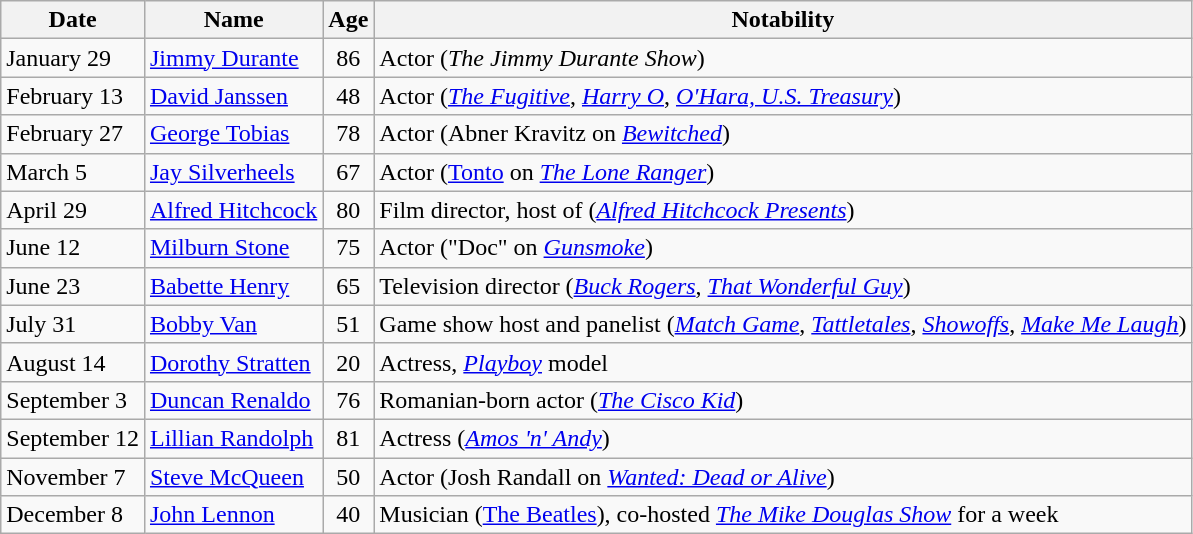<table class="wikitable sortable">
<tr>
<th>Date</th>
<th>Name</th>
<th>Age</th>
<th class="unsortable">Notability</th>
</tr>
<tr>
<td>January 29</td>
<td><a href='#'>Jimmy Durante</a></td>
<td align="center">86</td>
<td>Actor (<em>The Jimmy Durante Show</em>)</td>
</tr>
<tr>
<td>February 13</td>
<td><a href='#'>David Janssen</a></td>
<td align="center">48</td>
<td>Actor (<em><a href='#'>The Fugitive</a></em>, <em><a href='#'>Harry O</a></em>, <em><a href='#'>O'Hara, U.S. Treasury</a></em>)</td>
</tr>
<tr>
<td>February 27</td>
<td><a href='#'>George Tobias</a></td>
<td align="center">78</td>
<td>Actor (Abner Kravitz on <em><a href='#'>Bewitched</a></em>)</td>
</tr>
<tr>
<td>March 5</td>
<td><a href='#'>Jay Silverheels</a></td>
<td align="center">67</td>
<td>Actor (<a href='#'>Tonto</a> on <em><a href='#'>The Lone Ranger</a></em>)</td>
</tr>
<tr>
<td>April 29</td>
<td><a href='#'>Alfred Hitchcock</a></td>
<td align="center">80</td>
<td>Film director, host of (<em><a href='#'>Alfred Hitchcock Presents</a></em>)</td>
</tr>
<tr>
<td>June 12</td>
<td><a href='#'>Milburn Stone</a></td>
<td align="center">75</td>
<td>Actor ("Doc" on <em><a href='#'>Gunsmoke</a></em>)</td>
</tr>
<tr>
<td>June 23</td>
<td><a href='#'>Babette Henry</a></td>
<td align="center">65</td>
<td>Television director (<em><a href='#'>Buck Rogers</a></em>, <em><a href='#'>That Wonderful Guy</a></em>)</td>
</tr>
<tr>
<td>July 31</td>
<td><a href='#'>Bobby Van</a></td>
<td align="center">51</td>
<td>Game show host and panelist (<em><a href='#'>Match Game</a></em>, <em><a href='#'>Tattletales</a></em>, <em><a href='#'>Showoffs</a></em>, <em><a href='#'>Make Me Laugh</a></em>)</td>
</tr>
<tr>
<td>August 14</td>
<td><a href='#'>Dorothy Stratten</a></td>
<td align="center">20</td>
<td>Actress, <em><a href='#'>Playboy</a></em> model</td>
</tr>
<tr>
<td>September 3</td>
<td><a href='#'>Duncan Renaldo</a></td>
<td align="center">76</td>
<td>Romanian-born actor (<em><a href='#'>The Cisco Kid</a></em>)</td>
</tr>
<tr>
<td>September 12</td>
<td><a href='#'>Lillian Randolph</a></td>
<td align="center">81</td>
<td>Actress (<em><a href='#'>Amos 'n' Andy</a></em>)</td>
</tr>
<tr>
<td>November 7</td>
<td><a href='#'>Steve McQueen</a></td>
<td align="center">50</td>
<td>Actor (Josh Randall on <em><a href='#'>Wanted: Dead or Alive</a></em>)</td>
</tr>
<tr>
<td>December 8</td>
<td><a href='#'>John Lennon</a></td>
<td align="center">40</td>
<td>Musician (<a href='#'>The Beatles</a>), co-hosted <em><a href='#'>The Mike Douglas Show</a></em> for a week</td>
</tr>
</table>
